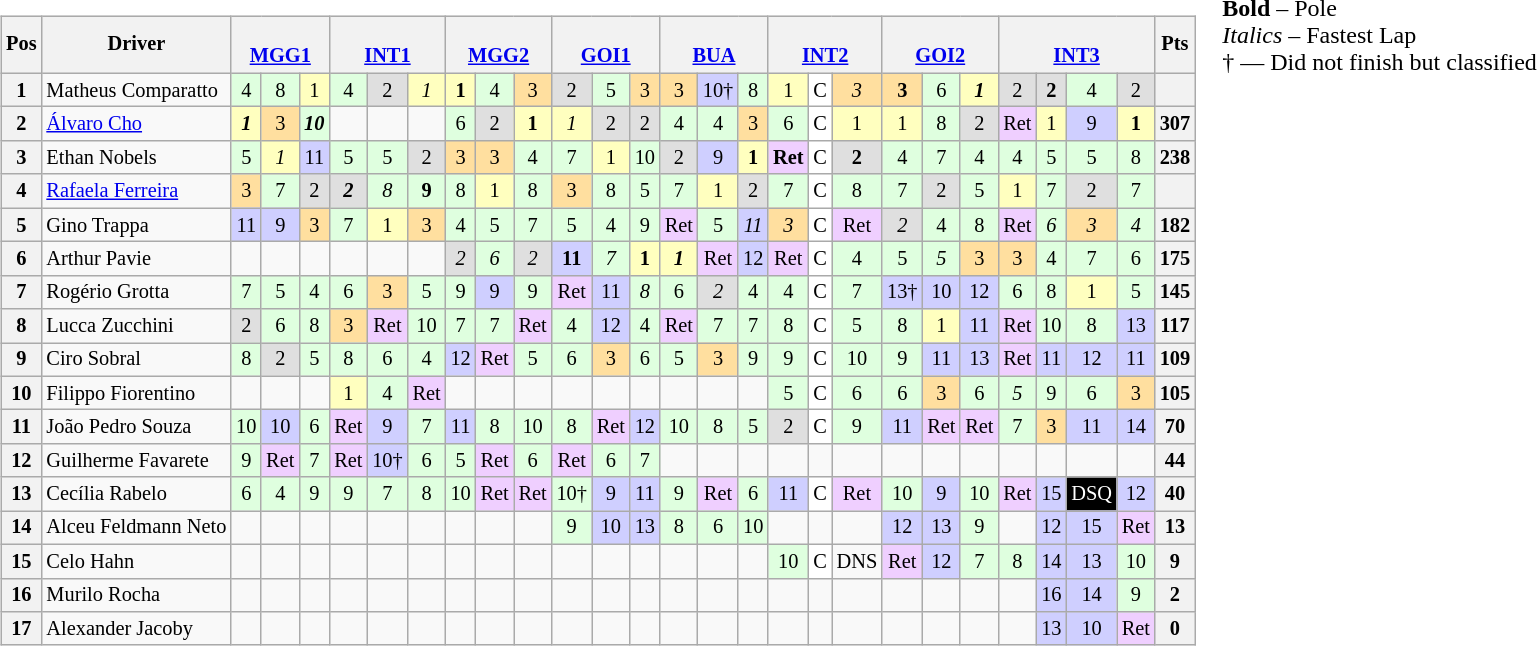<table>
<tr>
<td style="vertical-align:top"><br><table class="wikitable" style="font-size:85%; text-align:center">
<tr>
<th>Pos</th>
<th>Driver</th>
<th colspan=3><br><a href='#'>MGG1</a></th>
<th colspan=3><br><a href='#'>INT1</a></th>
<th colspan=3><br><a href='#'>MGG2</a></th>
<th colspan=3><br><a href='#'>GOI1</a></th>
<th colspan=3><br><a href='#'>BUA</a></th>
<th colspan=3><br><a href='#'>INT2</a></th>
<th colspan=3><br><a href='#'>GOI2</a></th>
<th colspan=4><br><a href='#'>INT3</a></th>
<th>Pts</th>
</tr>
<tr>
<th>1</th>
<td style="text-align:left"> Matheus Comparatto</td>
<td style="background:#DFFFDF">4</td>
<td style="background:#DFFFDF">8</td>
<td style="background:#FFFFBF">1</td>
<td style="background:#DFFFDF">4</td>
<td style="background:#DFDFDF">2</td>
<td style="background:#FFFFBF"><em>1</em></td>
<td style="background:#FFFFBF"><strong>1</strong></td>
<td style="background:#DFFFDF">4</td>
<td style="background:#FFDF9F">3</td>
<td style="background:#DFDFDF">2</td>
<td style="background:#DFFFDF">5</td>
<td style="background:#FFDF9F">3</td>
<td style="background:#FFDF9F">3</td>
<td style="background:#CFCFFF">10†</td>
<td style="background:#DFFFDF">8</td>
<td style="background:#FFFFBF">1</td>
<td style="background:#FFFFFF">C</td>
<td style="background:#FFDF9F"><em>3</em></td>
<td style="background:#FFDF9F"><strong>3</strong></td>
<td style="background:#DFFFDF">6</td>
<td style="background:#FFFFBF"><strong><em>1</em></strong></td>
<td style="background:#DFDFDF">2</td>
<td style="background:#DFDFDF"><strong>2</strong></td>
<td style="background:#DFFFDF">4</td>
<td style="background:#DFDFDF">2</td>
<th></th>
</tr>
<tr>
<th>2</th>
<td style="text-align:left"> <a href='#'>Álvaro Cho</a></td>
<td style="background:#FFFFBF"><strong><em>1</em></strong></td>
<td style="background:#FFDF9F">3</td>
<td style="background:#DFFFDF"><strong><em>10</em></strong></td>
<td></td>
<td></td>
<td></td>
<td style="background:#DFFFDF">6</td>
<td style="background:#DFDFDF">2</td>
<td style="background:#FFFFBF"><strong>1</strong></td>
<td style="background:#FFFFBF"><em>1</em></td>
<td style="background:#DFDFDF">2</td>
<td style="background:#DFDFDF">2</td>
<td style="background:#DFFFDF">4</td>
<td style="background:#DFFFDF">4</td>
<td style="background:#FFDF9F">3</td>
<td style="background:#DFFFDF">6</td>
<td style="background:#FFFFFF">C</td>
<td style="background:#FFFFBF">1</td>
<td style="background:#FFFFBF">1</td>
<td style="background:#DFFFDF">8</td>
<td style="background:#DFDFDF">2</td>
<td style="background:#EFCFFF">Ret</td>
<td style="background:#FFFFBF">1</td>
<td style="background:#CFCFFF">9</td>
<td style="background:#FFFFBF"><strong>1</strong></td>
<th>307</th>
</tr>
<tr>
<th>3</th>
<td style="text-align:left"> Ethan Nobels</td>
<td style="background:#DFFFDF">5</td>
<td style="background:#FFFFBF"><em>1</em></td>
<td style="background:#CFCFFF">11</td>
<td style="background:#DFFFDF">5</td>
<td style="background:#DFFFDF">5</td>
<td style="background:#DFDFDF">2</td>
<td style="background:#FFDF9F">3</td>
<td style="background:#FFDF9F">3</td>
<td style="background:#DFFFDF">4</td>
<td style="background:#DFFFDF">7</td>
<td style="background:#FFFFBF">1</td>
<td style="background:#DFFFDF">10</td>
<td style="background:#DFDFDF">2</td>
<td style="background:#CFCFFF">9</td>
<td style="background:#FFFFBF"><strong>1</strong></td>
<td style="background:#EFCFFF"><strong>Ret</strong></td>
<td style="background:#FFFFFF">C</td>
<td style="background:#DFDFDF"><strong>2</strong></td>
<td style="background:#DFFFDF">4</td>
<td style="background:#DFFFDF">7</td>
<td style="background:#DFFFDF">4</td>
<td style="background:#DFFFDF">4</td>
<td style="background:#DFFFDF">5</td>
<td style="background:#DFFFDF">5</td>
<td style="background:#DFFFDF">8</td>
<th>238</th>
</tr>
<tr>
<th>4</th>
<td style="text-align:left"> <a href='#'>Rafaela Ferreira</a></td>
<td style="background:#FFDF9F">3</td>
<td style="background:#DFFFDF">7</td>
<td style="background:#DFDFDF">2</td>
<td style="background:#DFDFDF"><strong><em>2</em></strong></td>
<td style="background:#DFFFDF"><em>8</em></td>
<td style="background:#DFFFDF"><strong>9</strong></td>
<td style="background:#DFFFDF">8</td>
<td style="background:#FFFFBF">1</td>
<td style="background:#DFFFDF">8</td>
<td style="background:#FFDF9F">3</td>
<td style="background:#DFFFDF">8</td>
<td style="background:#DFFFDF">5</td>
<td style="background:#DFFFDF">7</td>
<td style="background:#FFFFBF">1</td>
<td style="background:#DFDFDF">2</td>
<td style="background:#DFFFDF">7</td>
<td style="background:#FFFFFF">C</td>
<td style="background:#DFFFDF">8</td>
<td style="background:#DFFFDF">7</td>
<td style="background:#DFDFDF">2</td>
<td style="background:#DFFFDF">5</td>
<td style="background:#FFFFBF">1</td>
<td style="background:#DFFFDF">7</td>
<td style="background:#DFDFDF">2</td>
<td style="background:#DFFFDF">7</td>
<th></th>
</tr>
<tr>
<th>5</th>
<td style="text-align:left"> Gino Trappa</td>
<td style="background:#CFCFFF">11</td>
<td style="background:#CFCFFF">9</td>
<td style="background:#FFDF9F">3</td>
<td style="background:#DFFFDF">7</td>
<td style="background:#FFFFBF">1</td>
<td style="background:#FFDF9F">3</td>
<td style="background:#DFFFDF">4</td>
<td style="background:#DFFFDF">5</td>
<td style="background:#DFFFDF">7</td>
<td style="background:#DFFFDF">5</td>
<td style="background:#DFFFDF">4</td>
<td style="background:#DFFFDF">9</td>
<td style="background:#EFCFFF">Ret</td>
<td style="background:#DFFFDF">5</td>
<td style="background:#CFCFFF"><em>11</em></td>
<td style="background:#FFDF9F"><em>3</em></td>
<td style="background:#FFFFFF">C</td>
<td style="background:#EFCFFF">Ret</td>
<td style="background:#DFDFDF"><em>2</em></td>
<td style="background:#DFFFDF">4</td>
<td style="background:#DFFFDF">8</td>
<td style="background:#EFCFFF">Ret</td>
<td style="background:#DFFFDF"><em>6</em></td>
<td style="background:#FFDF9F"><em>3</em></td>
<td style="background:#DFFFDF"><em>4</em></td>
<th>182</th>
</tr>
<tr>
<th>6</th>
<td style="text-align:left"> Arthur Pavie</td>
<td></td>
<td></td>
<td></td>
<td></td>
<td></td>
<td></td>
<td style="background:#DFDFDF"><em>2</em></td>
<td style="background:#DFFFDF"><em>6</em></td>
<td style="background:#DFDFDF"><em>2</em></td>
<td style="background:#CFCFFF"><strong>11</strong></td>
<td style="background:#DFFFDF"><em>7</em></td>
<td style="background:#FFFFBF"><strong>1</strong></td>
<td style="background:#FFFFBF"><strong><em>1</em></strong></td>
<td style="background:#EFCFFF">Ret</td>
<td style="background:#CFCFFF">12</td>
<td style="background:#EFCFFF">Ret</td>
<td style="background:#FFFFFF">C</td>
<td style="background:#DFFFDF">4</td>
<td style="background:#DFFFDF">5</td>
<td style="background:#DFFFDF"><em>5</em></td>
<td style="background:#FFDF9F">3</td>
<td style="background:#FFDF9F">3</td>
<td style="background:#DFFFDF">4</td>
<td style="background:#DFFFDF">7</td>
<td style="background:#DFFFDF">6</td>
<th>175</th>
</tr>
<tr>
<th>7</th>
<td style="text-align:left"> Rogério Grotta</td>
<td style="background:#DFFFDF">7</td>
<td style="background:#DFFFDF">5</td>
<td style="background:#DFFFDF">4</td>
<td style="background:#DFFFDF">6</td>
<td style="background:#FFDF9F">3</td>
<td style="background:#DFFFDF">5</td>
<td style="background:#DFFFDF">9</td>
<td style="background:#CFCFFF">9</td>
<td style="background:#DFFFDF">9</td>
<td style="background:#EFCFFF">Ret</td>
<td style="background:#CFCFFF">11</td>
<td style="background:#DFFFDF"><em>8</em></td>
<td style="background:#DFFFDF">6</td>
<td style="background:#DFDFDF"><em>2</em></td>
<td style="background:#DFFFDF">4</td>
<td style="background:#DFFFDF">4</td>
<td style="background:#FFFFFF">C</td>
<td style="background:#DFFFDF">7</td>
<td style="background:#CFCFFF">13†</td>
<td style="background:#CFCFFF">10</td>
<td style="background:#CFCFFF">12</td>
<td style="background:#DFFFDF">6</td>
<td style="background:#DFFFDF">8</td>
<td style="background:#FFFFBF">1</td>
<td style="background:#DFFFDF">5</td>
<th>145</th>
</tr>
<tr>
<th>8</th>
<td style="text-align:left"> Lucca Zucchini</td>
<td style="background:#DFDFDF">2</td>
<td style="background:#DFFFDF">6</td>
<td style="background:#DFFFDF">8</td>
<td style="background:#FFDF9F">3</td>
<td style="background:#EFCFFF">Ret</td>
<td style="background:#DFFFDF">10</td>
<td style="background:#DFFFDF">7</td>
<td style="background:#DFFFDF">7</td>
<td style="background:#EFCFFF">Ret</td>
<td style="background:#DFFFDF">4</td>
<td style="background:#CFCFFF">12</td>
<td style="background:#DFFFDF">4</td>
<td style="background:#EFCFFF">Ret</td>
<td style="background:#DFFFDF">7</td>
<td style="background:#DFFFDF">7</td>
<td style="background:#DFFFDF">8</td>
<td style="background:#FFFFFF">C</td>
<td style="background:#DFFFDF">5</td>
<td style="background:#DFFFDF">8</td>
<td style="background:#FFFFBF">1</td>
<td style="background:#CFCFFF">11</td>
<td style="background:#EFCFFF">Ret</td>
<td style="background:#DFFFDF">10</td>
<td style="background:#DFFFDF">8</td>
<td style="background:#CFCFFF">13</td>
<th>117</th>
</tr>
<tr>
<th>9</th>
<td style="text-align:left"> Ciro Sobral</td>
<td style="background:#DFFFDF">8</td>
<td style="background:#DFDFDF">2</td>
<td style="background:#DFFFDF">5</td>
<td style="background:#DFFFDF">8</td>
<td style="background:#DFFFDF">6</td>
<td style="background:#DFFFDF">4</td>
<td style="background:#CFCFFF">12</td>
<td style="background:#EFCFFF">Ret</td>
<td style="background:#DFFFDF">5</td>
<td style="background:#DFFFDF">6</td>
<td style="background:#FFDF9F">3</td>
<td style="background:#DFFFDF">6</td>
<td style="background:#DFFFDF">5</td>
<td style="background:#FFDF9F">3</td>
<td style="background:#DFFFDF">9</td>
<td style="background:#DFFFDF">9</td>
<td style="background:#FFFFFF">C</td>
<td style="background:#DFFFDF">10</td>
<td style="background:#DFFFDF">9</td>
<td style="background:#CFCFFF">11</td>
<td style="background:#CFCFFF">13</td>
<td style="background:#EFCFFF">Ret</td>
<td style="background:#CFCFFF">11</td>
<td style="background:#CFCFFF">12</td>
<td style="background:#CFCFFF">11</td>
<th>109</th>
</tr>
<tr>
<th>10</th>
<td style="text-align:left"> Filippo Fiorentino</td>
<td></td>
<td></td>
<td></td>
<td style="background:#FFFFBF">1</td>
<td style="background:#DFFFDF">4</td>
<td style="background:#EFCFFF">Ret</td>
<td></td>
<td></td>
<td></td>
<td></td>
<td></td>
<td></td>
<td></td>
<td></td>
<td></td>
<td style="background:#DFFFDF">5</td>
<td style="background:#FFFFFF">C</td>
<td style="background:#DFFFDF">6</td>
<td style="background:#DFFFDF">6</td>
<td style="background:#FFDF9F">3</td>
<td style="background:#DFFFDF">6</td>
<td style="background:#DFFFDF"><em>5</em></td>
<td style="background:#DFFFDF">9</td>
<td style="background:#DFFFDF">6</td>
<td style="background:#FFDF9F">3</td>
<th>105</th>
</tr>
<tr>
<th>11</th>
<td style="text-align:left"> João Pedro Souza</td>
<td style="background:#DFFFDF">10</td>
<td style="background:#CFCFFF">10</td>
<td style="background:#DFFFDF">6</td>
<td style="background:#EFCFFF">Ret</td>
<td style="background:#CFCFFF">9</td>
<td style="background:#DFFFDF">7</td>
<td style="background:#CFCFFF">11</td>
<td style="background:#DFFFDF">8</td>
<td style="background:#DFFFDF">10</td>
<td style="background:#DFFFDF">8</td>
<td style="background:#EFCFFF">Ret</td>
<td style="background:#CFCFFF">12</td>
<td style="background:#DFFFDF">10</td>
<td style="background:#DFFFDF">8</td>
<td style="background:#DFFFDF">5</td>
<td style="background:#DFDFDF">2</td>
<td style="background:#FFFFFF">C</td>
<td style="background:#DFFFDF">9</td>
<td style="background:#CFCFFF">11</td>
<td style="background:#EFCFFF">Ret</td>
<td style="background:#EFCFFF">Ret</td>
<td style="background:#DFFFDF">7</td>
<td style="background:#FFDF9F">3</td>
<td style="background:#CFCFFF">11</td>
<td style="background:#CFCFFF">14</td>
<th>70</th>
</tr>
<tr>
<th>12</th>
<td style="text-align:left"> Guilherme Favarete</td>
<td style="background:#DFFFDF">9</td>
<td style="background:#EFCFFF">Ret</td>
<td style="background:#DFFFDF">7</td>
<td style="background:#EFCFFF">Ret</td>
<td style="background:#CFCFFF">10†</td>
<td style="background:#DFFFDF">6</td>
<td style="background:#DFFFDF">5</td>
<td style="background:#EFCFFF">Ret</td>
<td style="background:#DFFFDF">6</td>
<td style="background:#EFCFFF">Ret</td>
<td style="background:#DFFFDF">6</td>
<td style="background:#DFFFDF">7</td>
<td></td>
<td></td>
<td></td>
<td></td>
<td></td>
<td></td>
<td></td>
<td></td>
<td></td>
<td></td>
<td></td>
<td></td>
<td></td>
<th>44</th>
</tr>
<tr>
<th>13</th>
<td style="text-align:left"> Cecília Rabelo</td>
<td style="background:#DFFFDF">6</td>
<td style="background:#DFFFDF">4</td>
<td style="background:#DFFFDF">9</td>
<td style="background:#DFFFDF">9</td>
<td style="background:#DFFFDF">7</td>
<td style="background:#DFFFDF">8</td>
<td style="background:#DFFFDF">10</td>
<td style="background:#EFCFFF">Ret</td>
<td style="background:#EFCFFF">Ret</td>
<td style="background:#DFFFDF">10†</td>
<td style="background:#CFCFFF">9</td>
<td style="background:#CFCFFF">11</td>
<td style="background:#DFFFDF">9</td>
<td style="background:#EFCFFF">Ret</td>
<td style="background:#DFFFDF">6</td>
<td style="background:#CFCFFF">11</td>
<td style="background:#FFFFFF">C</td>
<td style="background:#EFCFFF">Ret</td>
<td style="background:#DFFFDF">10</td>
<td style="background:#CFCFFF">9</td>
<td style="background:#DFFFDF">10</td>
<td style="background:#EFCFFF">Ret</td>
<td style="background:#CFCFFF">15</td>
<td style="background:#000000; color:#FFFFFF">DSQ</td>
<td style="background:#CFCFFF">12</td>
<th>40</th>
</tr>
<tr>
<th>14</th>
<td style="text-align:left" nowrap> Alceu Feldmann Neto</td>
<td></td>
<td></td>
<td></td>
<td></td>
<td></td>
<td></td>
<td></td>
<td></td>
<td></td>
<td style="background:#DFFFDF">9</td>
<td style="background:#CFCFFF">10</td>
<td style="background:#CFCFFF">13</td>
<td style="background:#DFFFDF">8</td>
<td style="background:#DFFFDF">6</td>
<td style="background:#DFFFDF">10</td>
<td></td>
<td></td>
<td></td>
<td style="background:#CFCFFF">12</td>
<td style="background:#CFCFFF">13</td>
<td style="background:#DFFFDF">9</td>
<td></td>
<td style="background:#CFCFFF">12</td>
<td style="background:#CFCFFF">15</td>
<td style="background:#EFCFFF">Ret</td>
<th>13</th>
</tr>
<tr>
<th>15</th>
<td style="text-align:left"> Celo Hahn</td>
<td></td>
<td></td>
<td></td>
<td></td>
<td></td>
<td></td>
<td></td>
<td></td>
<td></td>
<td></td>
<td></td>
<td></td>
<td></td>
<td></td>
<td></td>
<td style="background:#DFFFDF">10</td>
<td style="background:#FFFFFF">C</td>
<td>DNS</td>
<td style="background:#EFCFFF">Ret</td>
<td style="background:#CFCFFF">12</td>
<td style="background:#DFFFDF">7</td>
<td style="background:#DFFFDF">8</td>
<td style="background:#CFCFFF">14</td>
<td style="background:#CFCFFF">13</td>
<td style="background:#DFFFDF">10</td>
<th>9</th>
</tr>
<tr>
<th>16</th>
<td style="text-align:left"> Murilo Rocha</td>
<td></td>
<td></td>
<td></td>
<td></td>
<td></td>
<td></td>
<td></td>
<td></td>
<td></td>
<td></td>
<td></td>
<td></td>
<td></td>
<td></td>
<td></td>
<td></td>
<td></td>
<td></td>
<td></td>
<td></td>
<td></td>
<td></td>
<td style="background:#CFCFFF">16</td>
<td style="background:#CFCFFF">14</td>
<td style="background:#DFFFDF">9</td>
<th>2</th>
</tr>
<tr>
<th>17</th>
<td style="text-align:left"> Alexander Jacoby</td>
<td></td>
<td></td>
<td></td>
<td></td>
<td></td>
<td></td>
<td></td>
<td></td>
<td></td>
<td></td>
<td></td>
<td></td>
<td></td>
<td></td>
<td></td>
<td></td>
<td></td>
<td></td>
<td></td>
<td></td>
<td></td>
<td></td>
<td style="background:#CFCFFF">13</td>
<td style="background:#CFCFFF">10</td>
<td style="background:#EFCFFF">Ret</td>
<th>0</th>
</tr>
</table>
</td>
<td style="vertical-align:top"><br>
<span><strong>Bold</strong> – Pole<br><em>Italics</em> – Fastest Lap<br>† — Did not finish but classified</span></td>
</tr>
</table>
